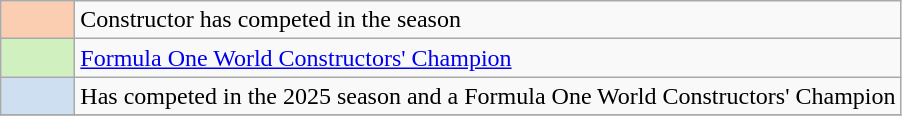<table class="wikitable">
<tr>
<th scope="row" width="42px" align="center" style="background-color:#FBCEB1"></th>
<td>Constructor has competed in the  season</td>
</tr>
<tr>
<th scope=row width=40px align=center style="background-color:#D0F0C0"></th>
<td><a href='#'>Formula One World Constructors' Champion</a></td>
</tr>
<tr>
<th scope=row width=40px align=center style="background-color:#cedff2"></th>
<td>Has competed in the 2025 season and a Formula One World Constructors' Champion</td>
</tr>
<tr>
</tr>
</table>
